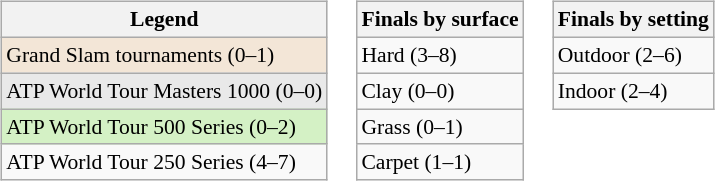<table>
<tr valign="top">
<td><br><table class=wikitable style=font-size:90%>
<tr>
<th>Legend</th>
</tr>
<tr style="background:#f3e6d7;">
<td>Grand Slam tournaments (0–1)</td>
</tr>
<tr style="background:#e9e9e9;">
<td>ATP World Tour Masters 1000 (0–0)</td>
</tr>
<tr style="background:#d4f1c5;">
<td>ATP World Tour 500 Series (0–2)</td>
</tr>
<tr>
<td>ATP World Tour 250 Series (4–7)</td>
</tr>
</table>
</td>
<td><br><table class=wikitable style=font-size:90%>
<tr>
<th>Finals by surface</th>
</tr>
<tr>
<td>Hard (3–8)</td>
</tr>
<tr>
<td>Clay (0–0)</td>
</tr>
<tr>
<td>Grass (0–1)</td>
</tr>
<tr>
<td>Carpet (1–1)</td>
</tr>
</table>
</td>
<td><br><table class=wikitable style=font-size:90%>
<tr>
<th>Finals by setting</th>
</tr>
<tr>
<td>Outdoor (2–6)</td>
</tr>
<tr>
<td>Indoor (2–4)</td>
</tr>
</table>
</td>
</tr>
</table>
